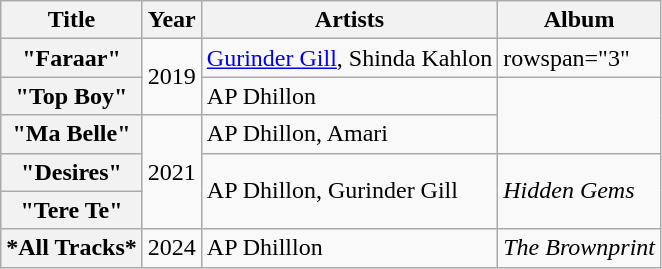<table class="wikitable plainrowheaders">
<tr>
<th scope="col">Title</th>
<th scope="col">Year</th>
<th scope="col">Artists</th>
<th scope="col">Album</th>
</tr>
<tr>
<th scope="row">"Faraar" </th>
<td rowspan="2">2019</td>
<td><a href='#'>Gurinder Gill</a>, Shinda Kahlon</td>
<td>rowspan="3" </td>
</tr>
<tr>
<th scope="row">"Top Boy"</th>
<td>AP Dhillon</td>
</tr>
<tr>
<th scope="row">"Ma Belle"</th>
<td rowspan="3">2021</td>
<td>AP Dhillon, Amari</td>
</tr>
<tr>
<th scope="row">"Desires"</th>
<td rowspan="2">AP Dhillon, Gurinder Gill</td>
<td rowspan="2"><em>Hidden Gems</em></td>
</tr>
<tr>
<th scope="row">"Tere Te"</th>
</tr>
<tr>
<th scope="row">*All Tracks*</th>
<td>2024</td>
<td>AP Dhilllon</td>
<td><em>The Brownprint</em></td>
</tr>
</table>
